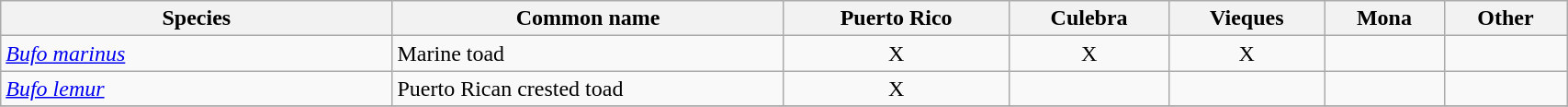<table width=90% class="wikitable">
<tr>
<th width=25%>Species</th>
<th width=25%>Common name</th>
<th>Puerto Rico</th>
<th>Culebra</th>
<th>Vieques</th>
<th>Mona</th>
<th>Other</th>
</tr>
<tr>
<td><em><a href='#'>Bufo marinus</a></em> </td>
<td>Marine toad</td>
<td align=center>X</td>
<td align=center>X</td>
<td align=center>X</td>
<td></td>
<td></td>
</tr>
<tr>
<td><em><a href='#'>Bufo lemur</a></em> </td>
<td>Puerto Rican crested toad</td>
<td align=center>X</td>
<td></td>
<td></td>
<td></td>
<td></td>
</tr>
<tr>
</tr>
</table>
